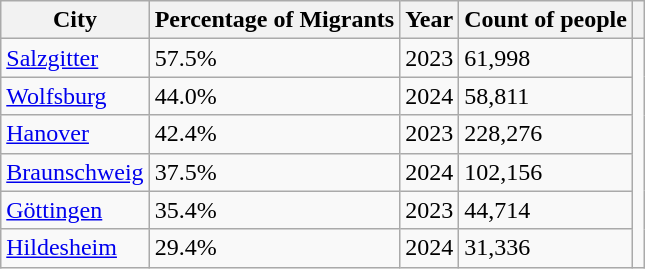<table class="wikitable">
<tr>
<th>City</th>
<th>Percentage of Migrants</th>
<th>Year</th>
<th>Count of people</th>
<th></th>
</tr>
<tr>
<td><a href='#'>Salzgitter</a></td>
<td>57.5%</td>
<td>2023</td>
<td>61,998</td>
</tr>
<tr>
<td><a href='#'>Wolfsburg</a></td>
<td>44.0%</td>
<td>2024</td>
<td>58,811</td>
</tr>
<tr>
<td><a href='#'>Hanover</a></td>
<td>42.4%</td>
<td>2023</td>
<td>228,276</td>
</tr>
<tr>
<td><a href='#'>Braunschweig</a></td>
<td>37.5%</td>
<td>2024</td>
<td>102,156</td>
</tr>
<tr>
<td><a href='#'>Göttingen</a></td>
<td>35.4%</td>
<td>2023</td>
<td>44,714</td>
</tr>
<tr>
<td><a href='#'>Hildesheim</a></td>
<td>29.4%</td>
<td>2024</td>
<td>31,336</td>
</tr>
</table>
